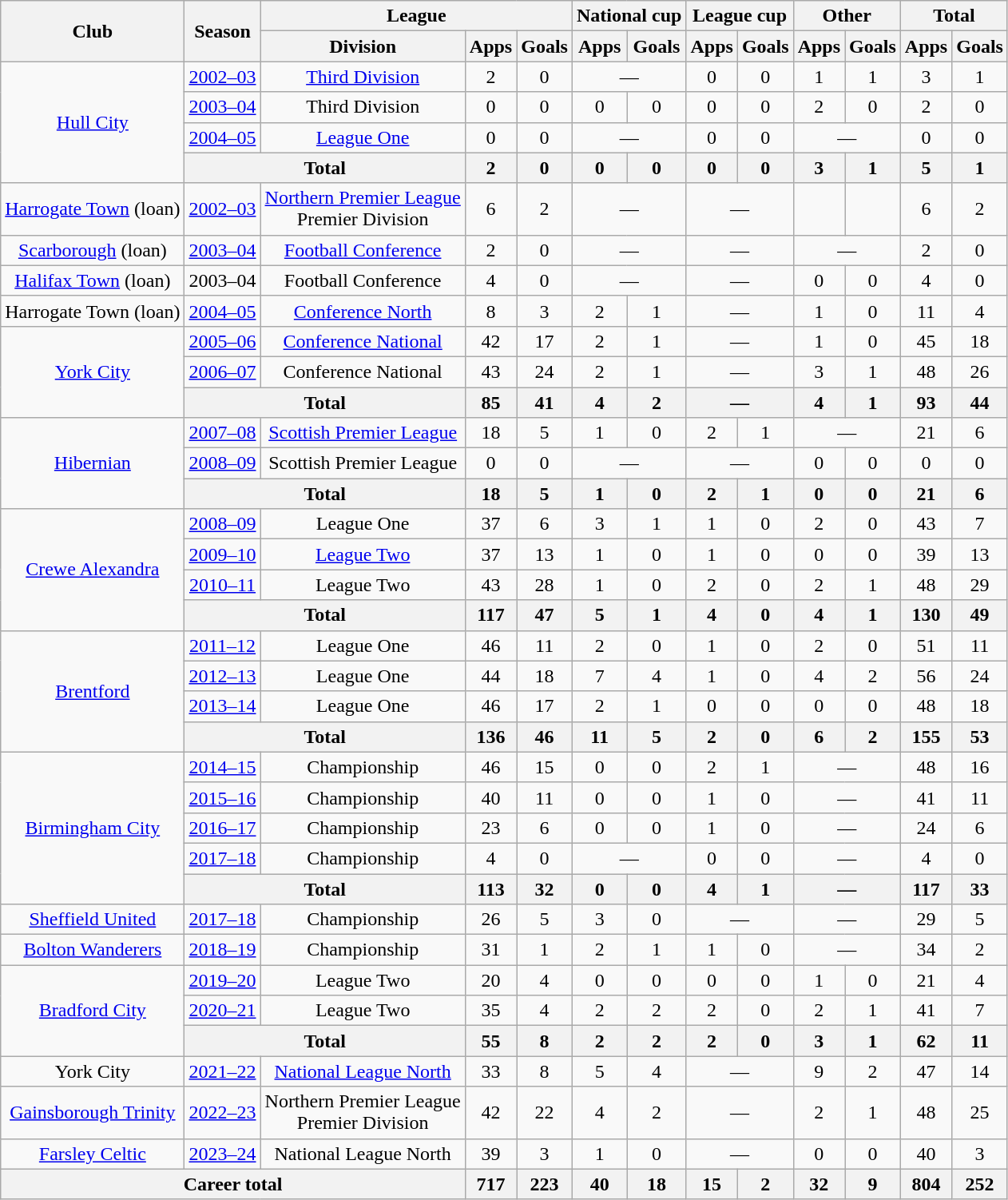<table class="wikitable" style="text-align: center;">
<tr>
<th rowspan=2>Club</th>
<th rowspan=2>Season</th>
<th colspan=3>League</th>
<th colspan=2>National cup</th>
<th colspan=2>League cup</th>
<th colspan=2>Other</th>
<th colspan=2>Total</th>
</tr>
<tr>
<th>Division</th>
<th>Apps</th>
<th>Goals</th>
<th>Apps</th>
<th>Goals</th>
<th>Apps</th>
<th>Goals</th>
<th>Apps</th>
<th>Goals</th>
<th>Apps</th>
<th>Goals</th>
</tr>
<tr>
<td rowspan=4><a href='#'>Hull City</a></td>
<td><a href='#'>2002–03</a></td>
<td><a href='#'>Third Division</a></td>
<td>2</td>
<td>0</td>
<td colspan=2>—</td>
<td>0</td>
<td>0</td>
<td>1</td>
<td>1</td>
<td>3</td>
<td>1</td>
</tr>
<tr>
<td><a href='#'>2003–04</a></td>
<td>Third Division</td>
<td>0</td>
<td>0</td>
<td>0</td>
<td>0</td>
<td>0</td>
<td>0</td>
<td>2</td>
<td>0</td>
<td>2</td>
<td>0</td>
</tr>
<tr>
<td><a href='#'>2004–05</a></td>
<td><a href='#'>League One</a></td>
<td>0</td>
<td>0</td>
<td colspan=2>—</td>
<td>0</td>
<td>0</td>
<td colspan=2>—</td>
<td>0</td>
<td>0</td>
</tr>
<tr>
<th colspan=2>Total</th>
<th>2</th>
<th>0</th>
<th>0</th>
<th>0</th>
<th>0</th>
<th>0</th>
<th>3</th>
<th>1</th>
<th>5</th>
<th>1</th>
</tr>
<tr>
<td><a href='#'>Harrogate Town</a> (loan)</td>
<td><a href='#'>2002–03</a></td>
<td><a href='#'>Northern Premier League</a><br>Premier Division</td>
<td>6</td>
<td>2</td>
<td colspan=2>—</td>
<td colspan=2>—</td>
<td></td>
<td></td>
<td>6</td>
<td>2</td>
</tr>
<tr>
<td><a href='#'>Scarborough</a> (loan)</td>
<td><a href='#'>2003–04</a></td>
<td><a href='#'>Football Conference</a></td>
<td>2</td>
<td>0</td>
<td colspan=2>—</td>
<td colspan=2>—</td>
<td colspan=2>—</td>
<td>2</td>
<td>0</td>
</tr>
<tr>
<td><a href='#'>Halifax Town</a> (loan)</td>
<td>2003–04</td>
<td>Football Conference</td>
<td>4</td>
<td>0</td>
<td colspan=2>—</td>
<td colspan=2>—</td>
<td>0</td>
<td>0</td>
<td>4</td>
<td>0</td>
</tr>
<tr>
<td>Harrogate Town (loan)</td>
<td><a href='#'>2004–05</a></td>
<td><a href='#'>Conference North</a></td>
<td>8</td>
<td>3</td>
<td>2</td>
<td>1</td>
<td colspan=2>—</td>
<td>1</td>
<td>0</td>
<td>11</td>
<td>4</td>
</tr>
<tr>
<td rowspan=3><a href='#'>York City</a></td>
<td><a href='#'>2005–06</a></td>
<td><a href='#'>Conference National</a></td>
<td>42</td>
<td>17</td>
<td>2</td>
<td>1</td>
<td colspan=2>—</td>
<td>1</td>
<td>0</td>
<td>45</td>
<td>18</td>
</tr>
<tr>
<td><a href='#'>2006–07</a></td>
<td>Conference National</td>
<td>43</td>
<td>24</td>
<td>2</td>
<td>1</td>
<td colspan=2>—</td>
<td>3</td>
<td>1</td>
<td>48</td>
<td>26</td>
</tr>
<tr>
<th colspan=2>Total</th>
<th>85</th>
<th>41</th>
<th>4</th>
<th>2</th>
<th colspan=2>—</th>
<th>4</th>
<th>1</th>
<th>93</th>
<th>44</th>
</tr>
<tr>
<td rowspan=3><a href='#'>Hibernian</a></td>
<td><a href='#'>2007–08</a></td>
<td><a href='#'>Scottish Premier League</a></td>
<td>18</td>
<td>5</td>
<td>1</td>
<td>0</td>
<td>2</td>
<td>1</td>
<td colspan=2>—</td>
<td>21</td>
<td>6</td>
</tr>
<tr>
<td><a href='#'>2008–09</a></td>
<td>Scottish Premier League</td>
<td>0</td>
<td>0</td>
<td colspan=2>—</td>
<td colspan=2>—</td>
<td>0</td>
<td>0</td>
<td>0</td>
<td>0</td>
</tr>
<tr>
<th colspan=2>Total</th>
<th>18</th>
<th>5</th>
<th>1</th>
<th>0</th>
<th>2</th>
<th>1</th>
<th>0</th>
<th>0</th>
<th>21</th>
<th>6</th>
</tr>
<tr>
<td rowspan=4><a href='#'>Crewe Alexandra</a></td>
<td><a href='#'>2008–09</a></td>
<td>League One</td>
<td>37</td>
<td>6</td>
<td>3</td>
<td>1</td>
<td>1</td>
<td>0</td>
<td>2</td>
<td>0</td>
<td>43</td>
<td>7</td>
</tr>
<tr>
<td><a href='#'>2009–10</a></td>
<td><a href='#'>League Two</a></td>
<td>37</td>
<td>13</td>
<td>1</td>
<td>0</td>
<td>1</td>
<td>0</td>
<td>0</td>
<td>0</td>
<td>39</td>
<td>13</td>
</tr>
<tr>
<td><a href='#'>2010–11</a></td>
<td>League Two</td>
<td>43</td>
<td>28</td>
<td>1</td>
<td>0</td>
<td>2</td>
<td>0</td>
<td>2</td>
<td>1</td>
<td>48</td>
<td>29</td>
</tr>
<tr>
<th colspan=2>Total</th>
<th>117</th>
<th>47</th>
<th>5</th>
<th>1</th>
<th>4</th>
<th>0</th>
<th>4</th>
<th>1</th>
<th>130</th>
<th>49</th>
</tr>
<tr>
<td rowspan=4><a href='#'>Brentford</a></td>
<td><a href='#'>2011–12</a></td>
<td>League One</td>
<td>46</td>
<td>11</td>
<td>2</td>
<td>0</td>
<td>1</td>
<td>0</td>
<td>2</td>
<td>0</td>
<td>51</td>
<td>11</td>
</tr>
<tr>
<td><a href='#'>2012–13</a></td>
<td>League One</td>
<td>44</td>
<td>18</td>
<td>7</td>
<td>4</td>
<td>1</td>
<td>0</td>
<td>4</td>
<td>2</td>
<td>56</td>
<td>24</td>
</tr>
<tr>
<td><a href='#'>2013–14</a></td>
<td>League One</td>
<td>46</td>
<td>17</td>
<td>2</td>
<td>1</td>
<td>0</td>
<td>0</td>
<td>0</td>
<td>0</td>
<td>48</td>
<td>18</td>
</tr>
<tr>
<th colspan=2>Total</th>
<th>136</th>
<th>46</th>
<th>11</th>
<th>5</th>
<th>2</th>
<th>0</th>
<th>6</th>
<th>2</th>
<th>155</th>
<th>53</th>
</tr>
<tr>
<td rowspan=5><a href='#'>Birmingham City</a></td>
<td><a href='#'>2014–15</a></td>
<td>Championship</td>
<td>46</td>
<td>15</td>
<td>0</td>
<td>0</td>
<td>2</td>
<td>1</td>
<td colspan=2>—</td>
<td>48</td>
<td>16</td>
</tr>
<tr>
<td><a href='#'>2015–16</a></td>
<td>Championship</td>
<td>40</td>
<td>11</td>
<td>0</td>
<td>0</td>
<td>1</td>
<td>0</td>
<td colspan=2>—</td>
<td>41</td>
<td>11</td>
</tr>
<tr>
<td><a href='#'>2016–17</a></td>
<td>Championship</td>
<td>23</td>
<td>6</td>
<td>0</td>
<td>0</td>
<td>1</td>
<td>0</td>
<td colspan=2>—</td>
<td>24</td>
<td>6</td>
</tr>
<tr>
<td><a href='#'>2017–18</a></td>
<td>Championship</td>
<td>4</td>
<td>0</td>
<td colspan=2>—</td>
<td>0</td>
<td>0</td>
<td colspan=2>—</td>
<td>4</td>
<td>0</td>
</tr>
<tr>
<th colspan=2>Total</th>
<th>113</th>
<th>32</th>
<th>0</th>
<th>0</th>
<th>4</th>
<th>1</th>
<th colspan=2>—</th>
<th>117</th>
<th>33</th>
</tr>
<tr>
<td><a href='#'>Sheffield United</a></td>
<td><a href='#'>2017–18</a></td>
<td>Championship</td>
<td>26</td>
<td>5</td>
<td>3</td>
<td>0</td>
<td colspan=2>—</td>
<td colspan=2>—</td>
<td>29</td>
<td>5</td>
</tr>
<tr>
<td><a href='#'>Bolton Wanderers</a></td>
<td><a href='#'>2018–19</a></td>
<td>Championship</td>
<td>31</td>
<td>1</td>
<td>2</td>
<td>1</td>
<td>1</td>
<td>0</td>
<td colspan=2>—</td>
<td>34</td>
<td>2</td>
</tr>
<tr>
<td rowspan=3><a href='#'>Bradford City</a></td>
<td><a href='#'>2019–20</a></td>
<td>League Two</td>
<td>20</td>
<td>4</td>
<td>0</td>
<td>0</td>
<td>0</td>
<td>0</td>
<td>1</td>
<td>0</td>
<td>21</td>
<td>4</td>
</tr>
<tr>
<td><a href='#'>2020–21</a></td>
<td>League Two</td>
<td>35</td>
<td>4</td>
<td>2</td>
<td>2</td>
<td>2</td>
<td>0</td>
<td>2</td>
<td>1</td>
<td>41</td>
<td>7</td>
</tr>
<tr>
<th colspan=2>Total</th>
<th>55</th>
<th>8</th>
<th>2</th>
<th>2</th>
<th>2</th>
<th>0</th>
<th>3</th>
<th>1</th>
<th>62</th>
<th>11</th>
</tr>
<tr>
<td>York City</td>
<td><a href='#'>2021–22</a></td>
<td><a href='#'>National League North</a></td>
<td>33</td>
<td>8</td>
<td>5</td>
<td>4</td>
<td colspan=2>—</td>
<td>9</td>
<td>2</td>
<td>47</td>
<td>14</td>
</tr>
<tr>
<td><a href='#'>Gainsborough Trinity</a></td>
<td><a href='#'>2022–23</a></td>
<td>Northern Premier League<br>Premier Division</td>
<td>42</td>
<td>22</td>
<td>4</td>
<td>2</td>
<td colspan=2>—</td>
<td>2</td>
<td>1</td>
<td>48</td>
<td>25</td>
</tr>
<tr>
<td><a href='#'>Farsley Celtic</a></td>
<td><a href='#'>2023–24</a></td>
<td>National League North</td>
<td>39</td>
<td>3</td>
<td>1</td>
<td>0</td>
<td colspan=2>—</td>
<td>0</td>
<td>0</td>
<td>40</td>
<td>3</td>
</tr>
<tr>
<th colspan=3>Career total</th>
<th>717</th>
<th>223</th>
<th>40</th>
<th>18</th>
<th>15</th>
<th>2</th>
<th>32</th>
<th>9</th>
<th>804</th>
<th>252</th>
</tr>
</table>
